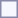<table style="border:1px solid #8888aa; background-color:#f7f8ff; padding:5px; font-size:95%; margin: 0px 12px 12px 0px;">
</table>
